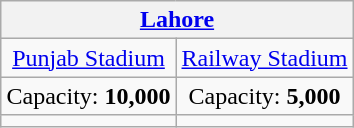<table class="wikitable" style="margin:1em auto; text-align:center">
<tr>
<th colspan=2> <a href='#'>Lahore</a></th>
</tr>
<tr>
<td><a href='#'>Punjab Stadium</a></td>
<td><a href='#'>Railway Stadium</a></td>
</tr>
<tr>
<td>Capacity: <strong>10,000</strong></td>
<td>Capacity: <strong>5,000</strong></td>
</tr>
<tr>
<td></td>
<td></td>
</tr>
</table>
